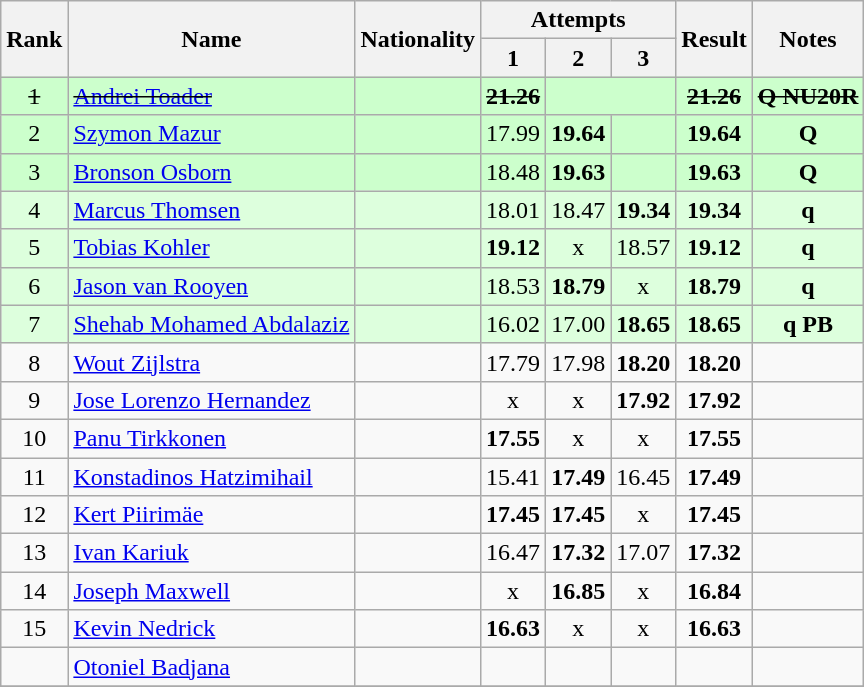<table class="wikitable sortable" style="text-align:center">
<tr>
<th rowspan=2>Rank</th>
<th rowspan=2>Name</th>
<th rowspan=2>Nationality</th>
<th colspan=3>Attempts</th>
<th rowspan=2>Result</th>
<th rowspan=2>Notes</th>
</tr>
<tr>
<th>1</th>
<th>2</th>
<th>3</th>
</tr>
<tr bgcolor=ccffcc>
<td><s>1 </s></td>
<td align=left><s> <a href='#'>Andrei Toader</a> </s></td>
<td align=left></td>
<td><s><strong>21.26</strong> </s></td>
<td colspan=2></td>
<td><s><strong>21.26</strong> </s></td>
<td><s> <strong>Q NU20R</strong></s></td>
</tr>
<tr bgcolor=ccffcc>
<td>2</td>
<td align=left><a href='#'>Szymon Mazur</a></td>
<td align=left></td>
<td>17.99</td>
<td><strong>19.64</strong></td>
<td></td>
<td><strong>19.64</strong></td>
<td><strong>Q</strong></td>
</tr>
<tr bgcolor=ccffcc>
<td>3</td>
<td align=left><a href='#'>Bronson Osborn</a></td>
<td align=left></td>
<td>18.48</td>
<td><strong>19.63</strong></td>
<td></td>
<td><strong>19.63</strong></td>
<td><strong>Q</strong></td>
</tr>
<tr bgcolor=ddffdd>
<td>4</td>
<td align=left><a href='#'>Marcus Thomsen</a></td>
<td align=left></td>
<td>18.01</td>
<td>18.47</td>
<td><strong>19.34</strong></td>
<td><strong>19.34</strong></td>
<td><strong>q</strong></td>
</tr>
<tr bgcolor=ddffdd>
<td>5</td>
<td align=left><a href='#'>Tobias Kohler</a></td>
<td align=left></td>
<td><strong>19.12</strong></td>
<td>x</td>
<td>18.57</td>
<td><strong>19.12</strong></td>
<td><strong>q</strong></td>
</tr>
<tr bgcolor=ddffdd>
<td>6</td>
<td align=left><a href='#'>Jason van Rooyen</a></td>
<td align=left></td>
<td>18.53</td>
<td><strong>18.79</strong></td>
<td>x</td>
<td><strong>18.79</strong></td>
<td><strong>q</strong></td>
</tr>
<tr bgcolor=ddffdd>
<td>7</td>
<td align=left><a href='#'>Shehab Mohamed Abdalaziz</a></td>
<td align=left></td>
<td>16.02</td>
<td>17.00</td>
<td><strong>18.65</strong></td>
<td><strong>18.65</strong></td>
<td><strong>q PB</strong></td>
</tr>
<tr>
<td>8</td>
<td align=left><a href='#'>Wout Zijlstra</a></td>
<td align=left></td>
<td>17.79</td>
<td>17.98</td>
<td><strong>18.20</strong></td>
<td><strong>18.20</strong></td>
<td></td>
</tr>
<tr>
<td>9</td>
<td align=left><a href='#'>Jose Lorenzo Hernandez</a></td>
<td align=left></td>
<td>x</td>
<td>x</td>
<td><strong>17.92</strong></td>
<td><strong>17.92</strong></td>
<td></td>
</tr>
<tr>
<td>10</td>
<td align=left><a href='#'>Panu Tirkkonen</a></td>
<td align=left></td>
<td><strong>17.55</strong></td>
<td>x</td>
<td>x</td>
<td><strong>17.55</strong></td>
<td></td>
</tr>
<tr>
<td>11</td>
<td align=left><a href='#'>Konstadinos Hatzimihail</a></td>
<td align=left></td>
<td>15.41</td>
<td><strong>17.49</strong></td>
<td>16.45</td>
<td><strong>17.49</strong></td>
<td></td>
</tr>
<tr>
<td>12</td>
<td align=left><a href='#'>Kert Piirimäe</a></td>
<td align=left></td>
<td><strong>17.45</strong></td>
<td><strong>17.45</strong></td>
<td>x</td>
<td><strong>17.45</strong></td>
<td></td>
</tr>
<tr>
<td>13</td>
<td align=left><a href='#'>Ivan Kariuk</a></td>
<td align=left></td>
<td>16.47</td>
<td><strong>17.32</strong></td>
<td>17.07</td>
<td><strong>17.32</strong></td>
<td></td>
</tr>
<tr>
<td>14</td>
<td align=left><a href='#'>Joseph Maxwell</a></td>
<td align=left></td>
<td>x</td>
<td><strong>16.85</strong></td>
<td>x</td>
<td><strong>16.84</strong></td>
<td></td>
</tr>
<tr>
<td>15</td>
<td align=left><a href='#'>Kevin Nedrick</a></td>
<td align=left></td>
<td><strong>16.63</strong></td>
<td>x</td>
<td>x</td>
<td><strong>16.63</strong></td>
<td></td>
</tr>
<tr>
<td></td>
<td align=left><a href='#'>Otoniel Badjana</a></td>
<td align=left></td>
<td></td>
<td></td>
<td></td>
<td><strong></strong></td>
<td></td>
</tr>
<tr>
</tr>
</table>
